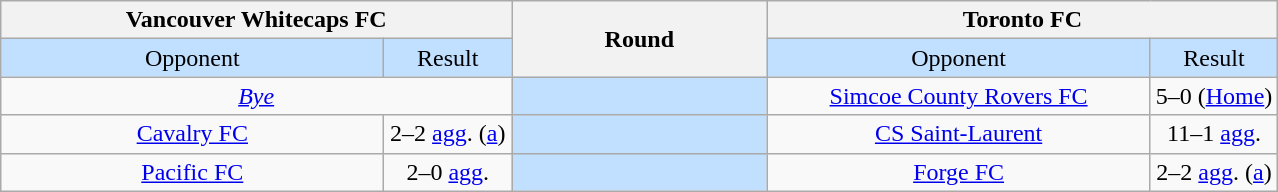<table class="wikitable" style="text-align: center; font-size: 100%;">
<tr>
<th colspan="2" width="40%">Vancouver Whitecaps FC</th>
<th rowspan="2">Round</th>
<th colspan="2" width="40%">Toronto FC</th>
</tr>
<tr style="background:#C1E0FF">
<td width="30%">Opponent</td>
<td>Result</td>
<td width="30%">Opponent</td>
<td>Result</td>
</tr>
<tr>
<td colspan="2"><em><a href='#'>Bye</a></em></td>
<td style="background:#C1E0FF"></td>
<td><a href='#'>Simcoe County Rovers FC</a></td>
<td>5–0 (<a href='#'>Home</a>)</td>
</tr>
<tr>
<td><a href='#'>Cavalry FC</a></td>
<td>2–2 <a href='#'>agg</a>. (<a href='#'>a</a>)</td>
<td style="background:#C1E0FF"></td>
<td><a href='#'>CS Saint-Laurent</a></td>
<td>11–1 <a href='#'>agg</a>.</td>
</tr>
<tr>
<td><a href='#'>Pacific FC</a></td>
<td>2–0 <a href='#'>agg</a>.</td>
<td style="background:#C1E0FF"></td>
<td><a href='#'>Forge FC</a></td>
<td>2–2 <a href='#'>agg</a>. (<a href='#'>a</a>)</td>
</tr>
</table>
